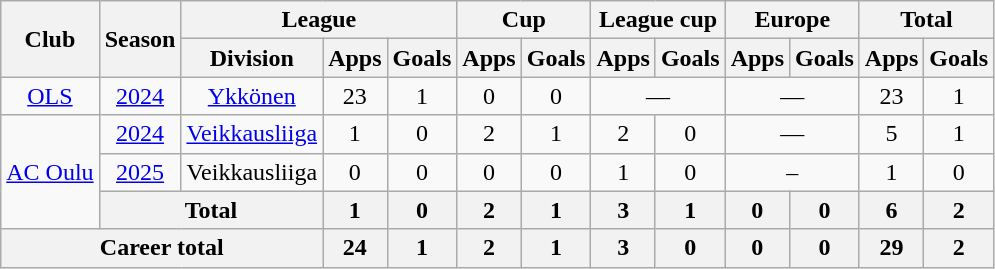<table class="wikitable" style="text-align:center">
<tr>
<th rowspan="2">Club</th>
<th rowspan="2">Season</th>
<th colspan="3">League</th>
<th colspan="2">Cup</th>
<th colspan="2">League cup</th>
<th colspan="2">Europe</th>
<th colspan="2">Total</th>
</tr>
<tr>
<th>Division</th>
<th>Apps</th>
<th>Goals</th>
<th>Apps</th>
<th>Goals</th>
<th>Apps</th>
<th>Goals</th>
<th>Apps</th>
<th>Goals</th>
<th>Apps</th>
<th>Goals</th>
</tr>
<tr>
<td rowspan="1"><a href='#'>OLS</a></td>
<td><a href='#'>2024</a></td>
<td rowspan="1"><a href='#'>Ykkönen</a></td>
<td>23</td>
<td>1</td>
<td>0</td>
<td>0</td>
<td colspan="2">—</td>
<td colspan="2">—</td>
<td>23</td>
<td>1</td>
</tr>
<tr>
<td rowspan=3><a href='#'>AC Oulu</a></td>
<td><a href='#'>2024</a></td>
<td><a href='#'>Veikkausliiga</a></td>
<td>1</td>
<td>0</td>
<td>2</td>
<td>1</td>
<td>2</td>
<td>0</td>
<td colspan="2">—</td>
<td>5</td>
<td>1</td>
</tr>
<tr>
<td><a href='#'>2025</a></td>
<td>Veikkausliiga</td>
<td>0</td>
<td>0</td>
<td>0</td>
<td>0</td>
<td>1</td>
<td>0</td>
<td colspan=2>–</td>
<td>1</td>
<td>0</td>
</tr>
<tr>
<th colspan=2>Total</th>
<th>1</th>
<th>0</th>
<th>2</th>
<th>1</th>
<th>3</th>
<th>1</th>
<th>0</th>
<th>0</th>
<th>6</th>
<th>2</th>
</tr>
<tr>
<th colspan="3">Career total</th>
<th>24</th>
<th>1</th>
<th>2</th>
<th>1</th>
<th>3</th>
<th>0</th>
<th>0</th>
<th>0</th>
<th>29</th>
<th>2</th>
</tr>
</table>
